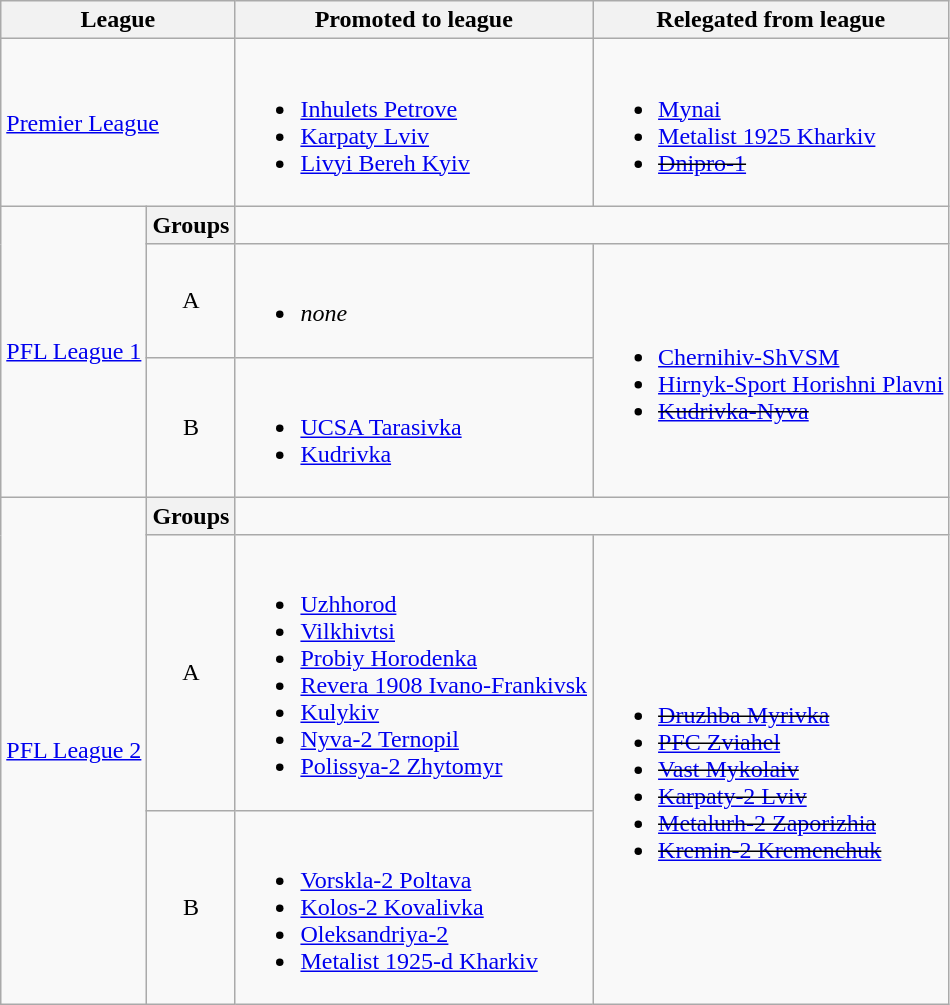<table class="wikitable">
<tr>
<th colspan=2>League</th>
<th>Promoted to league</th>
<th>Relegated from league</th>
</tr>
<tr>
<td colspan=2><a href='#'>Premier League</a></td>
<td><br><ul><li><a href='#'>Inhulets Petrove</a></li><li><a href='#'>Karpaty Lviv</a></li><li><a href='#'>Livyi Bereh Kyiv</a></li></ul></td>
<td><br><ul><li><a href='#'>Mynai</a></li><li><a href='#'>Metalist 1925 Kharkiv</a></li><li><del><a href='#'>Dnipro-1</a></del></li></ul></td>
</tr>
<tr>
<td rowspan=3><a href='#'>PFL League 1</a></td>
<th>Groups</th>
<td colspan=2></td>
</tr>
<tr>
<td align=center>A</td>
<td><br><ul><li><em>none</em></li></ul></td>
<td rowspan=2><br><ul><li><a href='#'>Chernihiv-ShVSM</a></li><li><a href='#'>Hirnyk-Sport Horishni Plavni</a></li><li><del><a href='#'>Kudrivka-Nyva</a></del> </li></ul></td>
</tr>
<tr>
<td align=center>B</td>
<td><br><ul><li><a href='#'>UCSA Tarasivka</a></li><li><a href='#'>Kudrivka</a></li></ul></td>
</tr>
<tr>
<td rowspan=3><a href='#'>PFL League 2</a></td>
<th>Groups</th>
<td colspan=2></td>
</tr>
<tr>
<td align=center>A</td>
<td><br><ul><li><a href='#'>Uzhhorod</a></li><li><a href='#'>Vilkhivtsi</a></li><li><a href='#'>Probiy Horodenka</a></li><li><a href='#'>Revera 1908 Ivano-Frankivsk</a></li><li><a href='#'>Kulykiv</a></li><li><a href='#'>Nyva-2 Ternopil</a></li><li><a href='#'>Polissya-2 Zhytomyr</a></li></ul></td>
<td rowspan=2><br><ul><li><del><a href='#'>Druzhba Myrivka</a></del></li><li><del><a href='#'>PFC Zviahel</a></del></li><li><del><a href='#'>Vast Mykolaiv</a></del></li><li><del><a href='#'>Karpaty-2 Lviv</a></del></li><li><del><a href='#'>Metalurh-2 Zaporizhia</a></del></li><li><del><a href='#'>Kremin-2 Kremenchuk</a></del></li></ul></td>
</tr>
<tr>
<td align=center>B</td>
<td><br><ul><li><a href='#'>Vorskla-2 Poltava</a></li><li><a href='#'>Kolos-2 Kovalivka</a></li><li><a href='#'>Oleksandriya-2</a></li><li><a href='#'>Metalist 1925-d Kharkiv</a></li></ul></td>
</tr>
</table>
